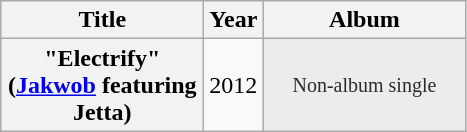<table class="wikitable plainrowheaders" style="text-align:center;">
<tr>
<th scope="col" rowspan="1" style="width:8em;">Title</th>
<th scope="col" rowspan="1" style="width:1em;">Year</th>
<th scope="col" rowspan="1" style="width:8em;">Album</th>
</tr>
<tr>
<th scope="row">"Electrify"<br><span>(<a href='#'>Jakwob</a> featuring Jetta)</span></th>
<td>2012</td>
<td Rowspan="2" data-sort-value="" style="background: #ececec; color: #2C2C2C; vertical-align: middle; font-size: smaller; text-align: center; " class="table-na">Non-album single</td>
</tr>
</table>
